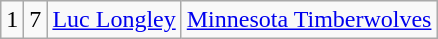<table class="wikitable">
<tr style="text-align:center;" bgcolor="">
<td>1</td>
<td>7</td>
<td><a href='#'>Luc Longley</a></td>
<td><a href='#'>Minnesota Timberwolves</a></td>
</tr>
</table>
